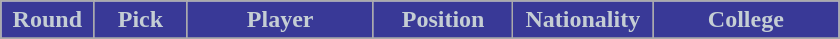<table class="wikitable sortable sortable">
<tr>
<th style="background:#393997; color:#c5ced4" width="10%">Round</th>
<th style="background:#393997; color:#c5ced4" width="10%">Pick</th>
<th style="background:#393997; color:#c5ced4" width="20%">Player</th>
<th style="background:#393997; color:#c5ced4" width="15%">Position</th>
<th style="background:#393997; color:#c5ced4" width="15%">Nationality</th>
<th style="background:#393997; color:#c5ced4" width="20%">College</th>
</tr>
<tr>
</tr>
</table>
